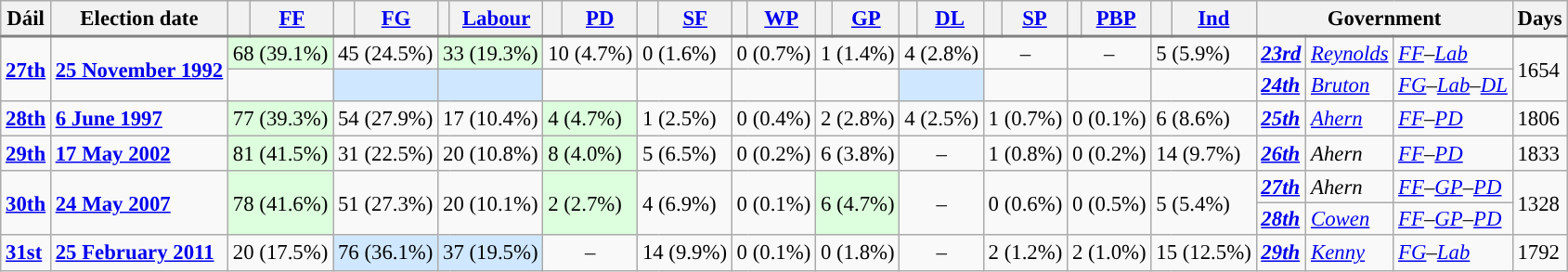<table class="wikitable" style="font-size:95%;"style="font-size:95%;">
<tr style="text-align: center; background: #efefefefefef; border-bottom: 2px solid gray;">
<th>Dáil</th>
<th>Election date</th>
<th style="background-color: "></th>
<th><a href='#'>FF</a></th>
<th style="background-color: "></th>
<th><a href='#'>FG</a></th>
<th style="background-color: "></th>
<th><a href='#'>Labour</a></th>
<th style="background-color: "></th>
<th><a href='#'>PD</a></th>
<th style="background-color: "></th>
<th><a href='#'>SF</a></th>
<th style="background-color: "></th>
<th><a href='#'>WP</a></th>
<th style="background-color: "></th>
<th><a href='#'>GP</a></th>
<th style="background-color: "></th>
<th><a href='#'>DL</a></th>
<th style="background-color: "></th>
<th><a href='#'>SP</a></th>
<th style="background-color: "></th>
<th><a href='#'>PBP</a></th>
<th style="background-color: "></th>
<th><a href='#'>Ind</a></th>
<th colspan="3">Government</th>
<th>Days</th>
</tr>
<tr style="line-height:16px;">
<td rowspan=2><strong><a href='#'>27th</a></strong></td>
<td rowspan=2><strong><a href='#'>25 November 1992</a></strong></td>
<td colspan=2 style="background-color: #DEFFDE">68 (39.1%)</td>
<td colspan=2>45 (24.5%)</td>
<td colspan=2 style="background-color: #DEFFDE">33 (19.3%)</td>
<td colspan=2>10 (4.7%)</td>
<td colspan=2>0 (1.6%)</td>
<td colspan=2>0 (0.7%)</td>
<td colspan=2>1 (1.4%)</td>
<td colspan=2>4 (2.8%)</td>
<td colspan=2 align=center>–</td>
<td colspan=2 align=center>–</td>
<td colspan=2>5 (5.9%)</td>
<td><a href='#'><strong><em>23rd</em></strong></a></td>
<td><em><a href='#'>Reynolds</a></em></td>
<td><em><a href='#'>FF</a>–<a href='#'>Lab</a></em></td>
<td rowspan=2>1654</td>
</tr>
<tr style="line-height:16px;">
<td colspan=2></td>
<td colspan=2 style="background-color: #D0E8FF"></td>
<td colspan=2 style="background-color: #D0E8FF"></td>
<td colspan=2></td>
<td colspan=2 align=center></td>
<td colspan=2 align=center></td>
<td colspan=2></td>
<td colspan=2 style="background-color: #D0E8FF"></td>
<td colspan=2 align=center></td>
<td colspan=2 align=center></td>
<td colspan=2></td>
<td><a href='#'><strong><em>24th</em></strong></a></td>
<td><em><a href='#'>Bruton</a></em></td>
<td><em><a href='#'>FG</a>–<a href='#'>Lab</a>–<a href='#'>DL</a></em></td>
</tr>
<tr>
<td><strong><a href='#'>28th</a></strong></td>
<td><strong><a href='#'>6 June 1997</a></strong></td>
<td colspan=2 style="background-color: #DEFFDE">77 (39.3%)</td>
<td colspan=2>54 (27.9%)</td>
<td colspan=2>17 (10.4%)</td>
<td colspan=2 style="background-color: #DEFFDE">4 (4.7%)</td>
<td colspan=2>1 (2.5%)</td>
<td colspan=2>0 (0.4%)</td>
<td colspan=2>2 (2.8%)</td>
<td colspan=2>4 (2.5%)</td>
<td colspan=2>1 (0.7%)</td>
<td colspan=2>0 (0.1%)</td>
<td colspan=2>6 (8.6%)</td>
<td><a href='#'><strong><em>25th</em></strong></a></td>
<td><em><a href='#'>Ahern</a></em></td>
<td><em><a href='#'>FF</a>–<a href='#'>PD</a></em></td>
<td>1806</td>
</tr>
<tr>
<td><strong><a href='#'>29th</a></strong></td>
<td><strong><a href='#'>17 May 2002</a></strong></td>
<td colspan=2 style="background-color: #DEFFDE">81 (41.5%)</td>
<td colspan=2>31 (22.5%)</td>
<td colspan=2>20 (10.8%)</td>
<td colspan=2 style="background-color: #DEFFDE">8 (4.0%)</td>
<td colspan=2>5 (6.5%)</td>
<td colspan=2>0 (0.2%)</td>
<td colspan=2>6 (3.8%)</td>
<td colspan=2 align=center>–</td>
<td colspan=2>1 (0.8%)</td>
<td colspan=2>0 (0.2%)</td>
<td colspan=2>14 (9.7%)</td>
<td><a href='#'><strong><em>26th</em></strong></a></td>
<td><em>Ahern</em></td>
<td><em><a href='#'>FF</a>–<a href='#'>PD</a></em></td>
<td>1833</td>
</tr>
<tr style="line-height:16px;">
<td rowspan=2><strong><a href='#'>30th</a></strong></td>
<td rowspan=2><strong><a href='#'>24 May 2007</a></strong></td>
<td rowspan=2 colspan=2 style="background-color: #DEFFDE">78 (41.6%)</td>
<td rowspan=2 colspan=2>51 (27.3%)</td>
<td rowspan=2 colspan=2>20 (10.1%)</td>
<td rowspan=2 colspan=2 style="background-color: #DEFFDE">2 (2.7%)</td>
<td rowspan=2 colspan=2>4 (6.9%)</td>
<td rowspan=2 colspan=2>0 (0.1%)</td>
<td rowspan=2 colspan=2 style="background-color: #DEFFDE">6 (4.7%)</td>
<td rowspan=2 colspan=2 align=center>–</td>
<td rowspan=2 colspan=2>0 (0.6%)</td>
<td rowspan=2 colspan=2>0 (0.5%)</td>
<td rowspan=2 colspan=2>5 (5.4%)</td>
<td><a href='#'><strong><em>27th</em></strong></a></td>
<td><em>Ahern</em></td>
<td><em><a href='#'>FF</a>–<a href='#'>GP</a>–<a href='#'>PD</a></em></td>
<td rowspan=2>1328</td>
</tr>
<tr style="line-height:16px;">
<td><a href='#'><strong><em>28th</em></strong></a></td>
<td><em><a href='#'>Cowen</a></em></td>
<td><em><a href='#'>FF</a>–<a href='#'>GP</a>–<a href='#'>PD</a></em></td>
</tr>
<tr>
<td><strong><a href='#'>31st</a></strong></td>
<td><strong><a href='#'>25 February 2011</a></strong></td>
<td colspan=2>20 (17.5%)</td>
<td colspan=2 style="background-color: #D0E8FF">76 (36.1%)</td>
<td colspan=2 style="background-color: #D0E8FF">37 (19.5%)</td>
<td colspan=2 align=center>–</td>
<td colspan=2>14 (9.9%)</td>
<td colspan=2>0 (0.1%)</td>
<td colspan=2>0 (1.8%)</td>
<td colspan=2 align=center>–</td>
<td colspan=2>2 (1.2%)</td>
<td colspan=2>2 (1.0%)</td>
<td colspan=2>15 (12.5%)</td>
<td><a href='#'><strong><em>29th</em></strong></a></td>
<td><em><a href='#'>Kenny</a></em></td>
<td><em><a href='#'>FG</a>–<a href='#'>Lab</a></em></td>
<td>1792</td>
</tr>
</table>
